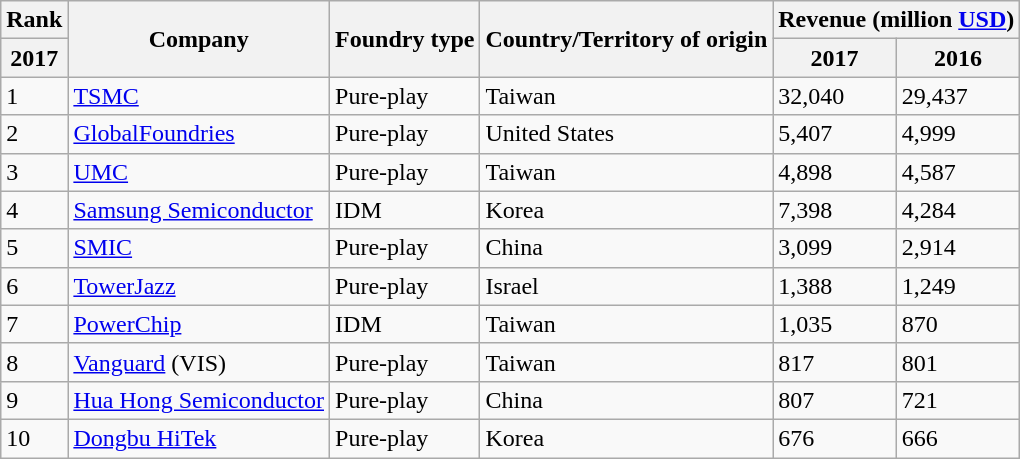<table class="wikitable">
<tr>
<th>Rank</th>
<th rowspan="2">Company</th>
<th rowspan="2">Foundry type</th>
<th rowspan="2">Country/Territory of origin</th>
<th colspan="2">Revenue (million <a href='#'>USD</a>)</th>
</tr>
<tr>
<th>2017</th>
<th>2017</th>
<th>2016</th>
</tr>
<tr>
<td>1</td>
<td><a href='#'>TSMC</a></td>
<td>Pure-play</td>
<td>Taiwan</td>
<td>32,040</td>
<td>29,437</td>
</tr>
<tr>
<td>2</td>
<td><a href='#'>GlobalFoundries</a></td>
<td>Pure-play</td>
<td>United States</td>
<td>5,407</td>
<td>4,999</td>
</tr>
<tr>
<td>3</td>
<td><a href='#'>UMC</a></td>
<td>Pure-play</td>
<td>Taiwan</td>
<td>4,898</td>
<td>4,587</td>
</tr>
<tr>
<td>4</td>
<td><a href='#'>Samsung Semiconductor</a></td>
<td>IDM</td>
<td>Korea</td>
<td>7,398</td>
<td>4,284</td>
</tr>
<tr>
<td>5</td>
<td><a href='#'>SMIC</a></td>
<td>Pure-play</td>
<td>China</td>
<td>3,099</td>
<td>2,914</td>
</tr>
<tr>
<td>6</td>
<td><a href='#'>TowerJazz</a></td>
<td>Pure-play</td>
<td>Israel</td>
<td>1,388</td>
<td>1,249</td>
</tr>
<tr>
<td>7</td>
<td><a href='#'>PowerChip</a></td>
<td>IDM</td>
<td>Taiwan</td>
<td>1,035</td>
<td>870</td>
</tr>
<tr>
<td>8</td>
<td><a href='#'>Vanguard</a> (VIS)</td>
<td>Pure-play</td>
<td>Taiwan</td>
<td>817</td>
<td>801</td>
</tr>
<tr>
<td>9</td>
<td><a href='#'>Hua Hong Semiconductor</a></td>
<td>Pure-play</td>
<td>China</td>
<td>807</td>
<td>721</td>
</tr>
<tr>
<td>10</td>
<td><a href='#'>Dongbu HiTek</a></td>
<td>Pure-play</td>
<td>Korea</td>
<td>676</td>
<td>666</td>
</tr>
</table>
